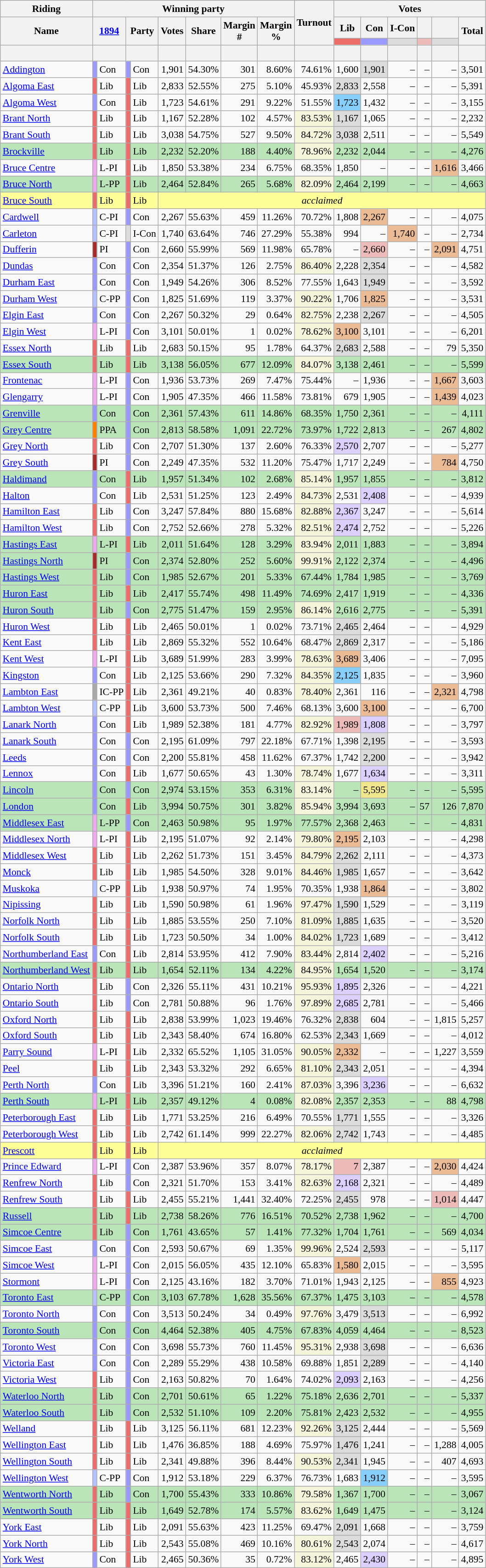<table class="wikitable sortable mw-collapsible" style="text-align:right; font-size:90%">
<tr>
<th scope="col">Riding</th>
<th scope="col" colspan="8">Winning party</th>
<th rowspan="3" scope="col">Turnout</th>
<th scope="col" colspan="6">Votes</th>
</tr>
<tr>
<th rowspan="2" scope="col">Name</th>
<th colspan="2" rowspan="2" scope="col"><strong><a href='#'>1894</a></strong></th>
<th colspan="2" rowspan="2" scope="col">Party</th>
<th rowspan="2" scope="col">Votes</th>
<th rowspan="2" scope="col">Share</th>
<th rowspan="2" scope="col">Margin<br>#</th>
<th rowspan="2" scope="col">Margin<br>%</th>
<th scope="col">Lib</th>
<th scope="col">Con</th>
<th scope="col">I-Con</th>
<th scope="col"></th>
<th scope="col"></th>
<th rowspan="2" scope="col">Total</th>
</tr>
<tr>
<th scope="col" style="background-color:#EA6D6A;"></th>
<th scope="col" style="background-color:#9999FF;"></th>
<th scope="col" style="background-color:#DCDCDC;"></th>
<th scope="col" style="background-color:#EEBBBB;"></th>
<th scope="col" style="background-color:#DCDCDC;"></th>
</tr>
<tr>
<th> </th>
<th colspan="2"></th>
<th colspan="2"></th>
<th></th>
<th></th>
<th></th>
<th></th>
<th></th>
<th></th>
<th></th>
<th></th>
<th></th>
<th></th>
<th></th>
</tr>
<tr>
<td style="text-align:left;"><a href='#'>Addington</a></td>
<td style="background-color:#9999FF;"></td>
<td style="text-align:left;">Con</td>
<td style="background-color:#9999FF;"></td>
<td style="text-align:left;">Con</td>
<td>1,901</td>
<td>54.30%</td>
<td>301</td>
<td>8.60%</td>
<td>74.61%</td>
<td>1,600</td>
<td style="background-color:#DCDCDC;">1,901</td>
<td>–</td>
<td>–</td>
<td>–</td>
<td>3,501</td>
</tr>
<tr>
<td style="text-align:left;"><a href='#'>Algoma East</a></td>
<td style="background-color:#EA6D6A;"></td>
<td style="text-align:left;">Lib</td>
<td style="background-color:#EA6D6A;"></td>
<td style="text-align:left;">Lib</td>
<td>2,833</td>
<td>52.55%</td>
<td>275</td>
<td>5.10%</td>
<td>45.93%</td>
<td style="background-color:#DCDCDC;">2,833</td>
<td>2,558</td>
<td>–</td>
<td>–</td>
<td>–</td>
<td>5,391</td>
</tr>
<tr>
<td style="text-align:left;"><a href='#'>Algoma West</a></td>
<td style="background-color:#9999FF;"></td>
<td style="text-align:left;">Con</td>
<td style="background-color:#EA6D6A;"></td>
<td style="text-align:left;">Lib</td>
<td>1,723</td>
<td>54.61%</td>
<td>291</td>
<td>9.22%</td>
<td>51.55%</td>
<td style="background-color:#87CEFA;">1,723</td>
<td>1,432</td>
<td>–</td>
<td>–</td>
<td>–</td>
<td>3,155</td>
</tr>
<tr>
<td style="text-align:left;"><a href='#'>Brant North</a></td>
<td style="background-color:#EA6D6A;"></td>
<td style="text-align:left;">Lib</td>
<td style="background-color:#EA6D6A;"></td>
<td style="text-align:left;">Lib</td>
<td>1,167</td>
<td>52.28%</td>
<td>102</td>
<td>4.57%</td>
<td style="background-color:#F5F5DC;">83.53%</td>
<td style="background-color:#DCDCDC;">1,167</td>
<td>1,065</td>
<td>–</td>
<td>–</td>
<td>–</td>
<td>2,232</td>
</tr>
<tr>
<td style="text-align:left;"><a href='#'>Brant South</a></td>
<td style="background-color:#EA6D6A;"></td>
<td style="text-align:left;">Lib</td>
<td style="background-color:#EA6D6A;"></td>
<td style="text-align:left;">Lib</td>
<td>3,038</td>
<td>54.75%</td>
<td>527</td>
<td>9.50%</td>
<td style="background-color:#F5F5DC;">84.72%</td>
<td style="background-color:#DCDCDC;">3,038</td>
<td>2,511</td>
<td>–</td>
<td>–</td>
<td>–</td>
<td>5,549</td>
</tr>
<tr style="background-color:#B9E5B9;">
<td style="text-align:left;"><a href='#'>Brockville</a></td>
<td style="background-color:#EA6D6A;"></td>
<td style="text-align:left;">Lib</td>
<td style="background-color:#EA6D6A;"></td>
<td style="text-align:left;">Lib</td>
<td>2,232</td>
<td>52.20%</td>
<td>188</td>
<td>4.40%</td>
<td style="background-color:#F5F5DC;">78.96%</td>
<td>2,232</td>
<td>2,044</td>
<td>–</td>
<td>–</td>
<td>–</td>
<td>4,276</td>
</tr>
<tr>
<td style="text-align:left;"><a href='#'>Bruce Centre</a></td>
<td style="background-color:#EEAAEE;"></td>
<td style="text-align:left;">L-PI</td>
<td style="background-color:#EA6D6A;"></td>
<td style="text-align:left;">Lib</td>
<td>1,850</td>
<td>53.38%</td>
<td>234</td>
<td>6.75%</td>
<td>68.35%</td>
<td>1,850</td>
<td>–</td>
<td>–</td>
<td>–</td>
<td style="background-color:#EABB94;">1,616</td>
<td>3,466</td>
</tr>
<tr style="background-color:#B9E5B9;">
<td style="text-align:left;"><a href='#'>Bruce North</a></td>
<td style="background-color:#EEAAEE;"></td>
<td style="text-align:left;">L-PP</td>
<td style="background-color:#EA6D6A;"></td>
<td style="text-align:left;">Lib</td>
<td>2,464</td>
<td>52.84%</td>
<td>265</td>
<td>5.68%</td>
<td style="background-color:#F5F5DC;">82.09%</td>
<td>2,464</td>
<td>2,199</td>
<td>–</td>
<td>–</td>
<td>–</td>
<td>4,663</td>
</tr>
<tr style="background-color:#FFFF99;">
<td style="text-align:left;"><a href='#'>Bruce South</a></td>
<td style="background-color:#EA6D6A;"></td>
<td style="text-align:left;">Lib</td>
<td style="background-color:#EA6D6A;"></td>
<td style="text-align:left;">Lib</td>
<td colspan="11" style="text-align:center;"><em>acclaimed</em></td>
</tr>
<tr>
<td style="text-align:left;"><a href='#'>Cardwell</a></td>
<td style="background-color:#B8BFFE;"></td>
<td style="text-align:left;">C-PI</td>
<td style="background-color:#9999FF;"></td>
<td style="text-align:left;">Con</td>
<td>2,267</td>
<td>55.63%</td>
<td>459</td>
<td>11.26%</td>
<td>70.72%</td>
<td>1,808</td>
<td style="background-color:#EABB94;">2,267</td>
<td>–</td>
<td>–</td>
<td>–</td>
<td>4,075</td>
</tr>
<tr>
<td style="text-align:left;"><a href='#'>Carleton</a></td>
<td style="background-color:#B8BFFE;"></td>
<td style="text-align:left;">C-PI</td>
<td style="background-color:#DCDCDC;"></td>
<td style="text-align:left;">I-Con</td>
<td>1,740</td>
<td>63.64%</td>
<td>746</td>
<td>27.29%</td>
<td>55.38%</td>
<td>994</td>
<td>–</td>
<td style="background-color:#EABB94;">1,740</td>
<td>–</td>
<td>–</td>
<td>2,734</td>
</tr>
<tr>
<td style="text-align:left;"><a href='#'>Dufferin</a></td>
<td style="background-color:#A52A2A;"></td>
<td style="text-align:left;">PI</td>
<td style="background-color:#9999FF;"></td>
<td style="text-align:left;">Con</td>
<td>2,660</td>
<td>55.99%</td>
<td>569</td>
<td>11.98%</td>
<td>65.78%</td>
<td>–</td>
<td style="background-color:#EEBBBB;">2,660</td>
<td>–</td>
<td>–</td>
<td style="background-color:#EABB94;">2,091</td>
<td>4,751</td>
</tr>
<tr>
<td style="text-align:left;"><a href='#'>Dundas</a></td>
<td style="background-color:#9999FF;"></td>
<td style="text-align:left;">Con</td>
<td style="background-color:#9999FF;"></td>
<td style="text-align:left;">Con</td>
<td>2,354</td>
<td>51.37%</td>
<td>126</td>
<td>2.75%</td>
<td style="background-color:#F5F5DC;">86.40%</td>
<td>2,228</td>
<td style="background-color:#DCDCDC;">2,354</td>
<td>–</td>
<td>–</td>
<td>–</td>
<td>4,582</td>
</tr>
<tr>
<td style="text-align:left;"><a href='#'>Durham East</a></td>
<td style="background-color:#9999FF;"></td>
<td style="text-align:left;">Con</td>
<td style="background-color:#9999FF;"></td>
<td style="text-align:left;">Con</td>
<td>1,949</td>
<td>54.26%</td>
<td>306</td>
<td>8.52%</td>
<td>77.55%</td>
<td>1,643</td>
<td style="background-color:#DCDCDC;">1,949</td>
<td>–</td>
<td>–</td>
<td>–</td>
<td>3,592</td>
</tr>
<tr>
<td style="text-align:left;"><a href='#'>Durham West</a></td>
<td style="background-color:#B8BFFE;"></td>
<td style="text-align:left;">C-PP</td>
<td style="background-color:#9999FF;"></td>
<td style="text-align:left;">Con</td>
<td>1,825</td>
<td>51.69%</td>
<td>119</td>
<td>3.37%</td>
<td style="background-color:#F5F5DC;">90.22%</td>
<td>1,706</td>
<td style="background-color:#EABB94;">1,825</td>
<td>–</td>
<td>–</td>
<td>–</td>
<td>3,531</td>
</tr>
<tr>
<td style="text-align:left;"><a href='#'>Elgin East</a></td>
<td style="background-color:#9999FF;"></td>
<td style="text-align:left;">Con</td>
<td style="background-color:#9999FF;"></td>
<td style="text-align:left;">Con</td>
<td>2,267</td>
<td>50.32%</td>
<td>29</td>
<td>0.64%</td>
<td style="background-color:#F5F5DC;">82.75%</td>
<td>2,238</td>
<td style="background-color:#DCDCDC;">2,267</td>
<td>–</td>
<td>–</td>
<td>–</td>
<td>4,505</td>
</tr>
<tr>
<td style="text-align:left;"><a href='#'>Elgin West</a></td>
<td style="background-color:#EEAAEE;"></td>
<td style="text-align:left;">L-PI</td>
<td style="background-color:#9999FF;"></td>
<td style="text-align:left;">Con</td>
<td>3,101</td>
<td>50.01%</td>
<td>1</td>
<td>0.02%</td>
<td style="background-color:#F5F5DC;">78.62%</td>
<td style="background-color:#EABB94;">3,100</td>
<td>3,101</td>
<td>–</td>
<td>–</td>
<td>–</td>
<td>6,201</td>
</tr>
<tr>
<td style="text-align:left;"><a href='#'>Essex North</a></td>
<td style="background-color:#EA6D6A;"></td>
<td style="text-align:left;">Lib</td>
<td style="background-color:#EA6D6A;"></td>
<td style="text-align:left;">Lib</td>
<td>2,683</td>
<td>50.15%</td>
<td>95</td>
<td>1.78%</td>
<td>64.37%</td>
<td style="background-color:#DCDCDC;">2,683</td>
<td>2,588</td>
<td>–</td>
<td>–</td>
<td>79</td>
<td>5,350</td>
</tr>
<tr style="background-color:#B9E5B9;">
<td style="text-align:left;"><a href='#'>Essex South</a></td>
<td style="background-color:#EA6D6A;"></td>
<td style="text-align:left;">Lib</td>
<td style="background-color:#EA6D6A;"></td>
<td style="text-align:left;">Lib</td>
<td>3,138</td>
<td>56.05%</td>
<td>677</td>
<td>12.09%</td>
<td style="background-color:#F5F5DC;">84.07%</td>
<td>3,138</td>
<td>2,461</td>
<td>–</td>
<td>–</td>
<td>–</td>
<td>5,599</td>
</tr>
<tr>
<td style="text-align:left;"><a href='#'>Frontenac</a></td>
<td style="background-color:#EEAAEE;"></td>
<td style="text-align:left;">L-PI</td>
<td style="background-color:#9999FF;"></td>
<td style="text-align:left;">Con</td>
<td>1,936</td>
<td>53.73%</td>
<td>269</td>
<td>7.47%</td>
<td>75.44%</td>
<td>–</td>
<td>1,936</td>
<td>–</td>
<td>–</td>
<td style="background-color:#EABB94;">1,667</td>
<td>3,603</td>
</tr>
<tr>
<td style="text-align:left;"><a href='#'>Glengarry</a></td>
<td style="background-color:#EEAAEE;"></td>
<td style="text-align:left;">L-PI</td>
<td style="background-color:#9999FF;"></td>
<td style="text-align:left;">Con</td>
<td>1,905</td>
<td>47.35%</td>
<td>466</td>
<td>11.58%</td>
<td>73.81%</td>
<td>679</td>
<td>1,905</td>
<td>–</td>
<td>–</td>
<td style="background-color:#EABB94;">1,439</td>
<td>4,023</td>
</tr>
<tr style="background-color:#B9E5B9;">
<td style="text-align:left;"><a href='#'>Grenville</a></td>
<td style="background-color:#9999FF;"></td>
<td style="text-align:left;">Con</td>
<td style="background-color:#9999FF;"></td>
<td style="text-align:left;">Con</td>
<td>2,361</td>
<td>57.43%</td>
<td>611</td>
<td>14.86%</td>
<td>68.35%</td>
<td>1,750</td>
<td>2,361</td>
<td>–</td>
<td>–</td>
<td>–</td>
<td>4,111</td>
</tr>
<tr style="background-color:#B9E5B9;">
<td style="text-align:left;"><a href='#'>Grey Centre</a></td>
<td style="background-color:#FF8000;"></td>
<td style="text-align:left;">PPA</td>
<td style="background-color:#9999FF;"></td>
<td style="text-align:left;">Con</td>
<td>2,813</td>
<td>58.58%</td>
<td>1,091</td>
<td>22.72%</td>
<td>73.97%</td>
<td>1,722</td>
<td>2,813</td>
<td>–</td>
<td>–</td>
<td>267</td>
<td>4,802</td>
</tr>
<tr>
<td style="text-align:left;"><a href='#'>Grey North</a></td>
<td style="background-color:#EA6D6A;"></td>
<td style="text-align:left;">Lib</td>
<td style="background-color:#9999FF;"></td>
<td style="text-align:left;">Con</td>
<td>2,707</td>
<td>51.30%</td>
<td>137</td>
<td>2.60%</td>
<td>76.33%</td>
<td style="background-color:#DCD0FF;">2,570</td>
<td>2,707</td>
<td>–</td>
<td>–</td>
<td>–</td>
<td>5,277</td>
</tr>
<tr>
<td style="text-align:left;"><a href='#'>Grey South</a></td>
<td style="background-color:#A52A2A;"></td>
<td style="text-align:left;">PI</td>
<td style="background-color:#9999FF;"></td>
<td style="text-align:left;">Con</td>
<td>2,249</td>
<td>47.35%</td>
<td>532</td>
<td>11.20%</td>
<td>75.47%</td>
<td>1,717</td>
<td>2,249</td>
<td>–</td>
<td>–</td>
<td style="background-color:#EABB94;">784</td>
<td>4,750</td>
</tr>
<tr style="background-color:#B9E5B9;">
<td style="text-align:left;"><a href='#'>Haldimand</a></td>
<td style="background-color:#9999FF;"></td>
<td style="text-align:left;">Con</td>
<td style="background-color:#EA6D6A;"></td>
<td style="text-align:left;">Lib</td>
<td>1,957</td>
<td>51.34%</td>
<td>102</td>
<td>2.68%</td>
<td style="background-color:#F5F5DC;">85.14%</td>
<td>1,957</td>
<td>1,855</td>
<td>–</td>
<td>–</td>
<td>–</td>
<td>3,812</td>
</tr>
<tr>
<td style="text-align:left;"><a href='#'>Halton</a></td>
<td style="background-color:#9999FF;"></td>
<td style="text-align:left;">Con</td>
<td style="background-color:#EA6D6A;"></td>
<td style="text-align:left;">Lib</td>
<td>2,531</td>
<td>51.25%</td>
<td>123</td>
<td>2.49%</td>
<td style="background-color:#F5F5DC;">84.73%</td>
<td>2,531</td>
<td style="background-color:#DCD0FF;">2,408</td>
<td>–</td>
<td>–</td>
<td>–</td>
<td>4,939</td>
</tr>
<tr>
<td style="text-align:left;"><a href='#'>Hamilton East</a></td>
<td style="background-color:#EA6D6A;"></td>
<td style="text-align:left;">Lib</td>
<td style="background-color:#9999FF;"></td>
<td style="text-align:left;">Con</td>
<td>3,247</td>
<td>57.84%</td>
<td>880</td>
<td>15.68%</td>
<td style="background-color:#F5F5DC;">82.88%</td>
<td style="background-color:#DCD0FF;">2,367</td>
<td>3,247</td>
<td>–</td>
<td>–</td>
<td>–</td>
<td>5,614</td>
</tr>
<tr>
<td style="text-align:left;"><a href='#'>Hamilton West</a></td>
<td style="background-color:#EA6D6A;"></td>
<td style="text-align:left;">Lib</td>
<td style="background-color:#9999FF;"></td>
<td style="text-align:left;">Con</td>
<td>2,752</td>
<td>52.66%</td>
<td>278</td>
<td>5.32%</td>
<td style="background-color:#F5F5DC;">82.51%</td>
<td style="background-color:#DCD0FF;">2,474</td>
<td>2,752</td>
<td>–</td>
<td>–</td>
<td>–</td>
<td>5,226</td>
</tr>
<tr style="background-color:#B9E5B9;">
<td style="text-align:left;"><a href='#'>Hastings East</a></td>
<td style="background-color:#EEAAEE;"></td>
<td style="text-align:left;">L-PI</td>
<td style="background-color:#EA6D6A;"></td>
<td style="text-align:left;">Lib</td>
<td>2,011</td>
<td>51.64%</td>
<td>128</td>
<td>3.29%</td>
<td style="background-color:#F5F5DC;">83.94%</td>
<td>2,011</td>
<td>1,883</td>
<td>–</td>
<td>–</td>
<td>–</td>
<td>3,894</td>
</tr>
<tr style="background-color:#B9E5B9;">
<td style="text-align:left;"><a href='#'>Hastings North</a></td>
<td style="background-color:#A52A2A;"></td>
<td style="text-align:left;">PI</td>
<td style="background-color:#9999FF;"></td>
<td style="text-align:left;">Con</td>
<td>2,374</td>
<td>52.80%</td>
<td>252</td>
<td>5.60%</td>
<td style="background-color:#F5F5DC;">99.91%</td>
<td>2,122</td>
<td>2,374</td>
<td>–</td>
<td>–</td>
<td>–</td>
<td>4,496</td>
</tr>
<tr style="background-color:#B9E5B9;">
<td style="text-align:left;"><a href='#'>Hastings West</a></td>
<td style="background-color:#EA6D6A;"></td>
<td style="text-align:left;">Lib</td>
<td style="background-color:#9999FF;"></td>
<td style="text-align:left;">Con</td>
<td>1,985</td>
<td>52.67%</td>
<td>201</td>
<td>5.33%</td>
<td>67.44%</td>
<td>1,784</td>
<td>1,985</td>
<td>–</td>
<td>–</td>
<td>–</td>
<td>3,769</td>
</tr>
<tr style="background-color:#B9E5B9;">
<td style="text-align:left;"><a href='#'>Huron East</a></td>
<td style="background-color:#EA6D6A;"></td>
<td style="text-align:left;">Lib</td>
<td style="background-color:#EA6D6A;"></td>
<td style="text-align:left;">Lib</td>
<td>2,417</td>
<td>55.74%</td>
<td>498</td>
<td>11.49%</td>
<td>74.69%</td>
<td>2,417</td>
<td>1,919</td>
<td>–</td>
<td>–</td>
<td>–</td>
<td>4,336</td>
</tr>
<tr style="background-color:#B9E5B9;">
<td style="text-align:left;"><a href='#'>Huron South</a></td>
<td style="background-color:#EA6D6A;"></td>
<td style="text-align:left;">Lib</td>
<td style="background-color:#9999FF;"></td>
<td style="text-align:left;">Con</td>
<td>2,775</td>
<td>51.47%</td>
<td>159</td>
<td>2.95%</td>
<td style="background-color:#F5F5DC;">86.14%</td>
<td>2,616</td>
<td>2,775</td>
<td>–</td>
<td>–</td>
<td>–</td>
<td>5,391</td>
</tr>
<tr>
<td style="text-align:left;"><a href='#'>Huron West</a></td>
<td style="background-color:#EA6D6A;"></td>
<td style="text-align:left;">Lib</td>
<td style="background-color:#EA6D6A;"></td>
<td style="text-align:left;">Lib</td>
<td>2,465</td>
<td>50.01%</td>
<td>1</td>
<td>0.02%</td>
<td>73.71%</td>
<td style="background-color:#DCDCDC;">2,465</td>
<td>2,464</td>
<td>–</td>
<td>–</td>
<td>–</td>
<td>4,929</td>
</tr>
<tr>
<td style="text-align:left;"><a href='#'>Kent East</a></td>
<td style="background-color:#EA6D6A;"></td>
<td style="text-align:left;">Lib</td>
<td style="background-color:#EA6D6A;"></td>
<td style="text-align:left;">Lib</td>
<td>2,869</td>
<td>55.32%</td>
<td>552</td>
<td>10.64%</td>
<td>68.47%</td>
<td style="background-color:#DCDCDC;">2,869</td>
<td>2,317</td>
<td>–</td>
<td>–</td>
<td>–</td>
<td>5,186</td>
</tr>
<tr>
<td style="text-align:left;"><a href='#'>Kent West</a></td>
<td style="background-color:#EEAAEE;"></td>
<td style="text-align:left;">L-PI</td>
<td style="background-color:#EA6D6A;"></td>
<td style="text-align:left;">Lib</td>
<td>3,689</td>
<td>51.99%</td>
<td>283</td>
<td>3.99%</td>
<td style="background-color:#F5F5DC;">78.63%</td>
<td style="background-color:#EABB94;">3,689</td>
<td>3,406</td>
<td>–</td>
<td>–</td>
<td>–</td>
<td>7,095</td>
</tr>
<tr>
<td style="text-align:left;"><a href='#'>Kingston</a></td>
<td style="background-color:#9999FF;"></td>
<td style="text-align:left;">Con</td>
<td style="background-color:#EA6D6A;"></td>
<td style="text-align:left;">Lib</td>
<td>2,125</td>
<td>53.66%</td>
<td>290</td>
<td>7.32%</td>
<td style="background-color:#F5F5DC;">84.35%</td>
<td style="background-color:#87CEFA;">2,125</td>
<td>1,835</td>
<td>–</td>
<td>–</td>
<td>–</td>
<td>3,960</td>
</tr>
<tr>
<td style="text-align:left;"><a href='#'>Lambton East</a></td>
<td style="background-color:#A9A9A9;"></td>
<td style="text-align:left;">IC-PP</td>
<td style="background-color:#EA6D6A;"></td>
<td style="text-align:left;">Lib</td>
<td>2,361</td>
<td>49.21%</td>
<td>40</td>
<td>0.83%</td>
<td style="background-color:#F5F5DC;">78.40%</td>
<td>2,361</td>
<td>116</td>
<td>–</td>
<td>–</td>
<td style="background-color:#EABB94;">2,321</td>
<td>4,798</td>
</tr>
<tr>
<td style="text-align:left;"><a href='#'>Lambton West</a></td>
<td style="background-color:#B8BFFE;"></td>
<td style="text-align:left;">C-PP</td>
<td style="background-color:#EA6D6A;"></td>
<td style="text-align:left;">Lib</td>
<td>3,600</td>
<td>53.73%</td>
<td>500</td>
<td>7.46%</td>
<td>68.13%</td>
<td>3,600</td>
<td style="background-color:#EABB94;">3,100</td>
<td>–</td>
<td>–</td>
<td>–</td>
<td>6,700</td>
</tr>
<tr>
<td style="text-align:left;"><a href='#'>Lanark North</a></td>
<td style="background-color:#9999FF;"></td>
<td style="text-align:left;">Con</td>
<td style="background-color:#EA6D6A;"></td>
<td style="text-align:left;">Lib</td>
<td>1,989</td>
<td>52.38%</td>
<td>181</td>
<td>4.77%</td>
<td style="background-color:#F5F5DC;">82.92%</td>
<td style="background-color:#EEBBBB;">1,989</td>
<td style="background-color:#DCD0FF;">1,808</td>
<td>–</td>
<td>–</td>
<td>–</td>
<td>3,797</td>
</tr>
<tr>
<td style="text-align:left;"><a href='#'>Lanark South</a></td>
<td style="background-color:#9999FF;"></td>
<td style="text-align:left;">Con</td>
<td style="background-color:#9999FF;"></td>
<td style="text-align:left;">Con</td>
<td>2,195</td>
<td>61.09%</td>
<td>797</td>
<td>22.18%</td>
<td>67.71%</td>
<td>1,398</td>
<td style="background-color:#DCDCDC;">2,195</td>
<td>–</td>
<td>–</td>
<td>–</td>
<td>3,593</td>
</tr>
<tr>
<td style="text-align:left;"><a href='#'>Leeds</a></td>
<td style="background-color:#9999FF;"></td>
<td style="text-align:left;">Con</td>
<td style="background-color:#9999FF;"></td>
<td style="text-align:left;">Con</td>
<td>2,200</td>
<td>55.81%</td>
<td>458</td>
<td>11.62%</td>
<td>67.37%</td>
<td>1,742</td>
<td style="background-color:#DCDCDC;">2,200</td>
<td>–</td>
<td>–</td>
<td>–</td>
<td>3,942</td>
</tr>
<tr>
<td style="text-align:left;"><a href='#'>Lennox</a></td>
<td style="background-color:#9999FF;"></td>
<td style="text-align:left;">Con</td>
<td style="background-color:#EA6D6A;"></td>
<td style="text-align:left;">Lib</td>
<td>1,677</td>
<td>50.65%</td>
<td>43</td>
<td>1.30%</td>
<td style="background-color:#F5F5DC;">78.74%</td>
<td>1,677</td>
<td style="background-color:#DCD0FF;">1,634</td>
<td>–</td>
<td>–</td>
<td>–</td>
<td>3,311</td>
</tr>
<tr style="background-color:#B9E5B9;">
<td style="text-align:left;"><a href='#'>Lincoln</a></td>
<td style="background-color:#9999FF;"></td>
<td style="text-align:left;">Con</td>
<td style="background-color:#9999FF;"></td>
<td style="text-align:left;">Con</td>
<td>2,974</td>
<td>53.15%</td>
<td>353</td>
<td>6.31%</td>
<td style="background-color:#F5F5DC;">83.14%</td>
<td>–</td>
<td style="background-color:#F0E68C;">5,595</td>
<td>–</td>
<td>–</td>
<td>–</td>
<td>5,595</td>
</tr>
<tr style="background-color:#B9E5B9;">
<td style="text-align:left;"><a href='#'>London</a></td>
<td style="background-color:#9999FF;"></td>
<td style="text-align:left;">Con</td>
<td style="background-color:#EA6D6A;"></td>
<td style="text-align:left;">Lib</td>
<td>3,994</td>
<td>50.75%</td>
<td>301</td>
<td>3.82%</td>
<td style="background-color:#F5F5DC;">85.94%</td>
<td>3,994</td>
<td>3,693</td>
<td>–</td>
<td>57</td>
<td>126</td>
<td>7,870</td>
</tr>
<tr style="background-color:#B9E5B9;">
<td style="text-align:left;"><a href='#'>Middlesex East</a></td>
<td style="background-color:#EEAAEE;"></td>
<td style="text-align:left;">L-PP</td>
<td style="background-color:#9999FF;"></td>
<td style="text-align:left;">Con</td>
<td>2,463</td>
<td>50.98%</td>
<td>95</td>
<td>1.97%</td>
<td>77.57%</td>
<td>2,368</td>
<td>2,463</td>
<td>–</td>
<td>–</td>
<td>–</td>
<td>4,831</td>
</tr>
<tr>
<td style="text-align:left;"><a href='#'>Middlesex North</a></td>
<td style="background-color:#EEAAEE;"></td>
<td style="text-align:left;">L-PI</td>
<td style="background-color:#EA6D6A;"></td>
<td style="text-align:left;">Lib</td>
<td>2,195</td>
<td>51.07%</td>
<td>92</td>
<td>2.14%</td>
<td style="background-color:#F5F5DC;">79.80%</td>
<td style="background-color:#EABB94;">2,195</td>
<td>2,103</td>
<td>–</td>
<td>–</td>
<td>–</td>
<td>4,298</td>
</tr>
<tr>
<td style="text-align:left;"><a href='#'>Middlesex West</a></td>
<td style="background-color:#EA6D6A;"></td>
<td style="text-align:left;">Lib</td>
<td style="background-color:#EA6D6A;"></td>
<td style="text-align:left;">Lib</td>
<td>2,262</td>
<td>51.73%</td>
<td>151</td>
<td>3.45%</td>
<td style="background-color:#F5F5DC;">84.79%</td>
<td style="background-color:#DCDCDC;">2,262</td>
<td>2,111</td>
<td>–</td>
<td>–</td>
<td>–</td>
<td>4,373</td>
</tr>
<tr>
<td style="text-align:left;"><a href='#'>Monck</a></td>
<td style="background-color:#EA6D6A;"></td>
<td style="text-align:left;">Lib</td>
<td style="background-color:#EA6D6A;"></td>
<td style="text-align:left;">Lib</td>
<td>1,985</td>
<td>54.50%</td>
<td>328</td>
<td>9.01%</td>
<td style="background-color:#F5F5DC;">84.46%</td>
<td style="background-color:#DCDCDC;">1,985</td>
<td>1,657</td>
<td>–</td>
<td>–</td>
<td>–</td>
<td>3,642</td>
</tr>
<tr>
<td style="text-align:left;"><a href='#'>Muskoka</a></td>
<td style="background-color:#B8BFFE;"></td>
<td style="text-align:left;">C-PP</td>
<td style="background-color:#EA6D6A;"></td>
<td style="text-align:left;">Lib</td>
<td>1,938</td>
<td>50.97%</td>
<td>74</td>
<td>1.95%</td>
<td>70.35%</td>
<td>1,938</td>
<td style="background-color:#EABB94;">1,864</td>
<td>–</td>
<td>–</td>
<td>–</td>
<td>3,802</td>
</tr>
<tr>
<td style="text-align:left;"><a href='#'>Nipissing</a></td>
<td style="background-color:#EA6D6A;"></td>
<td style="text-align:left;">Lib</td>
<td style="background-color:#EA6D6A;"></td>
<td style="text-align:left;">Lib</td>
<td>1,590</td>
<td>50.98%</td>
<td>61</td>
<td>1.96%</td>
<td style="background-color:#F5F5DC;">97.47%</td>
<td style="background-color:#DCDCDC;">1,590</td>
<td>1,529</td>
<td>–</td>
<td>–</td>
<td>–</td>
<td>3,119</td>
</tr>
<tr>
<td style="text-align:left;"><a href='#'>Norfolk North</a></td>
<td style="background-color:#EA6D6A;"></td>
<td style="text-align:left;">Lib</td>
<td style="background-color:#EA6D6A;"></td>
<td style="text-align:left;">Lib</td>
<td>1,885</td>
<td>53.55%</td>
<td>250</td>
<td>7.10%</td>
<td style="background-color:#F5F5DC;">81.09%</td>
<td style="background-color:#DCDCDC;">1,885</td>
<td>1,635</td>
<td>–</td>
<td>–</td>
<td>–</td>
<td>3,520</td>
</tr>
<tr>
<td style="text-align:left;"><a href='#'>Norfolk South</a></td>
<td style="background-color:#EA6D6A;"></td>
<td style="text-align:left;">Lib</td>
<td style="background-color:#EA6D6A;"></td>
<td style="text-align:left;">Lib</td>
<td>1,723</td>
<td>50.50%</td>
<td>34</td>
<td>1.00%</td>
<td style="background-color:#F5F5DC;">84.02%</td>
<td style="background-color:#DCDCDC;">1,723</td>
<td>1,689</td>
<td>–</td>
<td>–</td>
<td>–</td>
<td>3,412</td>
</tr>
<tr>
<td style="text-align:left;"><a href='#'>Northumberland East</a></td>
<td style="background-color:#9999FF;"></td>
<td style="text-align:left;">Con</td>
<td style="background-color:#EA6D6A;"></td>
<td style="text-align:left;">Lib</td>
<td>2,814</td>
<td>53.95%</td>
<td>412</td>
<td>7.90%</td>
<td style="background-color:#F5F5DC;">83.44%</td>
<td>2,814</td>
<td style="background-color:#DCD0FF;">2,402</td>
<td>–</td>
<td>–</td>
<td>–</td>
<td>5,216</td>
</tr>
<tr style="background-color:#B9E5B9;">
<td style="text-align:left;"><a href='#'>Northumberland West</a></td>
<td style="background-color:#EA6D6A;"></td>
<td style="text-align:left;">Lib</td>
<td style="background-color:#EA6D6A;"></td>
<td style="text-align:left;">Lib</td>
<td>1,654</td>
<td>52.11%</td>
<td>134</td>
<td>4.22%</td>
<td style="background-color:#F5F5DC;">84.95%</td>
<td>1,654</td>
<td>1,520</td>
<td>–</td>
<td>–</td>
<td>–</td>
<td>3,174</td>
</tr>
<tr>
<td style="text-align:left;"><a href='#'>Ontario North</a></td>
<td style="background-color:#EA6D6A;"></td>
<td style="text-align:left;">Lib</td>
<td style="background-color:#9999FF;"></td>
<td style="text-align:left;">Con</td>
<td>2,326</td>
<td>55.11%</td>
<td>431</td>
<td>10.21%</td>
<td style="background-color:#F5F5DC;">95.93%</td>
<td style="background-color:#DCD0FF;">1,895</td>
<td>2,326</td>
<td>–</td>
<td>–</td>
<td>–</td>
<td>4,221</td>
</tr>
<tr>
<td style="text-align:left;"><a href='#'>Ontario South</a></td>
<td style="background-color:#EA6D6A;"></td>
<td style="text-align:left;">Lib</td>
<td style="background-color:#9999FF;"></td>
<td style="text-align:left;">Con</td>
<td>2,781</td>
<td>50.88%</td>
<td>96</td>
<td>1.76%</td>
<td style="background-color:#F5F5DC;">97.89%</td>
<td style="background-color:#DCD0FF;">2,685</td>
<td>2,781</td>
<td>–</td>
<td>–</td>
<td>–</td>
<td>5,466</td>
</tr>
<tr>
<td style="text-align:left;"><a href='#'>Oxford North</a></td>
<td style="background-color:#EA6D6A;"></td>
<td style="text-align:left;">Lib</td>
<td style="background-color:#EA6D6A;"></td>
<td style="text-align:left;">Lib</td>
<td>2,838</td>
<td>53.99%</td>
<td>1,023</td>
<td>19.46%</td>
<td>76.32%</td>
<td style="background-color:#DCDCDC;">2,838</td>
<td>604</td>
<td>–</td>
<td>–</td>
<td>1,815</td>
<td>5,257</td>
</tr>
<tr>
<td style="text-align:left;"><a href='#'>Oxford South</a></td>
<td style="background-color:#EA6D6A;"></td>
<td style="text-align:left;">Lib</td>
<td style="background-color:#EA6D6A;"></td>
<td style="text-align:left;">Lib</td>
<td>2,343</td>
<td>58.40%</td>
<td>674</td>
<td>16.80%</td>
<td>62.53%</td>
<td style="background-color:#DCDCDC;">2,343</td>
<td>1,669</td>
<td>–</td>
<td>–</td>
<td>–</td>
<td>4,012</td>
</tr>
<tr>
<td style="text-align:left;"><a href='#'>Parry Sound</a></td>
<td style="background-color:#EEAAEE;"></td>
<td style="text-align:left;">L-PI</td>
<td style="background-color:#EA6D6A;"></td>
<td style="text-align:left;">Lib</td>
<td>2,332</td>
<td>65.52%</td>
<td>1,105</td>
<td>31.05%</td>
<td style="background-color:#F5F5DC;">90.05%</td>
<td style="background-color:#EABB94;">2,332</td>
<td>–</td>
<td>–</td>
<td>–</td>
<td>1,227</td>
<td>3,559</td>
</tr>
<tr>
<td style="text-align:left;"><a href='#'>Peel</a></td>
<td style="background-color:#EA6D6A;"></td>
<td style="text-align:left;">Lib</td>
<td style="background-color:#EA6D6A;"></td>
<td style="text-align:left;">Lib</td>
<td>2,343</td>
<td>53.32%</td>
<td>292</td>
<td>6.65%</td>
<td style="background-color:#F5F5DC;">81.10%</td>
<td style="background-color:#DCDCDC;">2,343</td>
<td>2,051</td>
<td>–</td>
<td>–</td>
<td>–</td>
<td>4,394</td>
</tr>
<tr>
<td style="text-align:left;"><a href='#'>Perth North</a></td>
<td style="background-color:#9999FF;"></td>
<td style="text-align:left;">Con</td>
<td style="background-color:#EA6D6A;"></td>
<td style="text-align:left;">Lib</td>
<td>3,396</td>
<td>51.21%</td>
<td>160</td>
<td>2.41%</td>
<td style="background-color:#F5F5DC;">87.03%</td>
<td>3,396</td>
<td style="background-color:#DCD0FF;">3,236</td>
<td>–</td>
<td>–</td>
<td>–</td>
<td>6,632</td>
</tr>
<tr style="background-color:#B9E5B9;">
<td style="text-align:left;"><a href='#'>Perth South</a></td>
<td style="background-color:#EEAAEE;"></td>
<td style="text-align:left;">L-PI</td>
<td style="background-color:#EA6D6A;"></td>
<td style="text-align:left;">Lib</td>
<td>2,357</td>
<td>49.12%</td>
<td>4</td>
<td>0.08%</td>
<td style="background-color:#F5F5DC;">82.08%</td>
<td>2,357</td>
<td>2,353</td>
<td>–</td>
<td>–</td>
<td>88</td>
<td>4,798</td>
</tr>
<tr>
<td style="text-align:left;"><a href='#'>Peterborough East</a></td>
<td style="background-color:#EA6D6A;"></td>
<td style="text-align:left;">Lib</td>
<td style="background-color:#EA6D6A;"></td>
<td style="text-align:left;">Lib</td>
<td>1,771</td>
<td>53.25%</td>
<td>216</td>
<td>6.49%</td>
<td>70.55%</td>
<td style="background-color:#DCDCDC;">1,771</td>
<td>1,555</td>
<td>–</td>
<td>–</td>
<td>–</td>
<td>3,326</td>
</tr>
<tr>
<td style="text-align:left;"><a href='#'>Peterborough West</a></td>
<td style="background-color:#EA6D6A;"></td>
<td style="text-align:left;">Lib</td>
<td style="background-color:#EA6D6A;"></td>
<td style="text-align:left;">Lib</td>
<td>2,742</td>
<td>61.14%</td>
<td>999</td>
<td>22.27%</td>
<td style="background-color:#F5F5DC;">82.06%</td>
<td style="background-color:#DCDCDC;">2,742</td>
<td>1,743</td>
<td>–</td>
<td>–</td>
<td>–</td>
<td>4,485</td>
</tr>
<tr style="background-color:#FFFF99;">
<td style="text-align:left;"><a href='#'>Prescott</a></td>
<td style="background-color:#EA6D6A;"></td>
<td style="text-align:left;">Lib</td>
<td style="background-color:#EA6D6A;"></td>
<td style="text-align:left;">Lib</td>
<td colspan="11" style="text-align:center;"><em>acclaimed</em></td>
</tr>
<tr>
<td style="text-align:left;"><a href='#'>Prince Edward</a></td>
<td style="background-color:#EEAAEE;"></td>
<td style="text-align:left;">L-PI</td>
<td style="background-color:#9999FF;"></td>
<td style="text-align:left;">Con</td>
<td>2,387</td>
<td>53.96%</td>
<td>357</td>
<td>8.07%</td>
<td style="background-color:#F5F5DC;">78.17%</td>
<td style="background-color:#EEBBBB;">7</td>
<td>2,387</td>
<td>–</td>
<td>–</td>
<td style="background-color:#EABB94;">2,030</td>
<td>4,424</td>
</tr>
<tr>
<td style="text-align:left;"><a href='#'>Renfrew North</a></td>
<td style="background-color:#EA6D6A;"></td>
<td style="text-align:left;">Lib</td>
<td style="background-color:#9999FF;"></td>
<td style="text-align:left;">Con</td>
<td>2,321</td>
<td>51.70%</td>
<td>153</td>
<td>3.41%</td>
<td style="background-color:#F5F5DC;">82.63%</td>
<td style="background-color:#DCD0FF;">2,168</td>
<td>2,321</td>
<td>–</td>
<td>–</td>
<td>–</td>
<td>4,489</td>
</tr>
<tr>
<td style="text-align:left;"><a href='#'>Renfrew South</a></td>
<td style="background-color:#EA6D6A;"></td>
<td style="text-align:left;">Lib</td>
<td style="background-color:#EA6D6A;"></td>
<td style="text-align:left;">Lib</td>
<td>2,455</td>
<td>55.21%</td>
<td>1,441</td>
<td>32.40%</td>
<td>72.25%</td>
<td style="background-color:#DCDCDC;">2,455</td>
<td>978</td>
<td>–</td>
<td>–</td>
<td style="background-color:#EEBBBB;">1,014</td>
<td>4,447</td>
</tr>
<tr style="background-color:#B9E5B9;">
<td style="text-align:left;"><a href='#'>Russell</a></td>
<td style="background-color:#EA6D6A;"></td>
<td style="text-align:left;">Lib</td>
<td style="background-color:#EA6D6A;"></td>
<td style="text-align:left;">Lib</td>
<td>2,738</td>
<td>58.26%</td>
<td>776</td>
<td>16.51%</td>
<td>70.52%</td>
<td>2,738</td>
<td>1,962</td>
<td>–</td>
<td>–</td>
<td>–</td>
<td>4,700</td>
</tr>
<tr style="background-color:#B9E5B9;">
<td style="text-align:left;"><a href='#'>Simcoe Centre</a></td>
<td style="background-color:#EA6D6A;"></td>
<td style="text-align:left;">Lib</td>
<td style="background-color:#9999FF;"></td>
<td style="text-align:left;">Con</td>
<td>1,761</td>
<td>43.65%</td>
<td>57</td>
<td>1.41%</td>
<td>77.32%</td>
<td>1,704</td>
<td>1,761</td>
<td>–</td>
<td>–</td>
<td>569</td>
<td>4,034</td>
</tr>
<tr>
<td style="text-align:left;"><a href='#'>Simcoe East</a></td>
<td style="background-color:#9999FF;"></td>
<td style="text-align:left;">Con</td>
<td style="background-color:#9999FF;"></td>
<td style="text-align:left;">Con</td>
<td>2,593</td>
<td>50.67%</td>
<td>69</td>
<td>1.35%</td>
<td style="background-color:#F5F5DC;">99.96%</td>
<td>2,524</td>
<td style="background-color:#DCDCDC;">2,593</td>
<td>–</td>
<td>–</td>
<td>–</td>
<td>5,117</td>
</tr>
<tr>
<td style="text-align:left;"><a href='#'>Simcoe West</a></td>
<td style="background-color:#EEAAEE;"></td>
<td style="text-align:left;">L-PI</td>
<td style="background-color:#9999FF;"></td>
<td style="text-align:left;">Con</td>
<td>2,015</td>
<td>56.05%</td>
<td>435</td>
<td>12.10%</td>
<td>65.83%</td>
<td style="background-color:#EABB94;">1,580</td>
<td>2,015</td>
<td>–</td>
<td>–</td>
<td>–</td>
<td>3,595</td>
</tr>
<tr>
<td style="text-align:left;"><a href='#'>Stormont</a></td>
<td style="background-color:#EEAAEE;"></td>
<td style="text-align:left;">L-PI</td>
<td style="background-color:#9999FF;"></td>
<td style="text-align:left;">Con</td>
<td>2,125</td>
<td>43.16%</td>
<td>182</td>
<td>3.70%</td>
<td>71.01%</td>
<td>1,943</td>
<td>2,125</td>
<td>–</td>
<td>–</td>
<td style="background-color:#EABB94;">855</td>
<td>4,923</td>
</tr>
<tr style="background-color:#B9E5B9;">
<td style="text-align:left;"><a href='#'>Toronto East</a></td>
<td style="background-color:#B8BFFE;"></td>
<td style="text-align:left;">C-PP</td>
<td style="background-color:#9999FF;"></td>
<td style="text-align:left;">Con</td>
<td>3,103</td>
<td>67.78%</td>
<td>1,628</td>
<td>35.56%</td>
<td>67.37%</td>
<td>1,475</td>
<td>3,103</td>
<td>–</td>
<td>–</td>
<td>–</td>
<td>4,578</td>
</tr>
<tr>
<td style="text-align:left;"><a href='#'>Toronto North</a></td>
<td style="background-color:#9999FF;"></td>
<td style="text-align:left;">Con</td>
<td style="background-color:#9999FF;"></td>
<td style="text-align:left;">Con</td>
<td>3,513</td>
<td>50.24%</td>
<td>34</td>
<td>0.49%</td>
<td style="background-color:#F5F5DC;">97.76%</td>
<td>3,479</td>
<td style="background-color:#DCDCDC;">3,513</td>
<td>–</td>
<td>–</td>
<td>–</td>
<td>6,992</td>
</tr>
<tr style="background-color:#B9E5B9;">
<td style="text-align:left;"><a href='#'>Toronto South</a></td>
<td style="background-color:#9999FF;"></td>
<td style="text-align:left;">Con</td>
<td style="background-color:#9999FF;"></td>
<td style="text-align:left;">Con</td>
<td>4,464</td>
<td>52.38%</td>
<td>405</td>
<td>4.75%</td>
<td>67.83%</td>
<td>4,059</td>
<td>4,464</td>
<td>–</td>
<td>–</td>
<td>–</td>
<td>8,523</td>
</tr>
<tr>
<td style="text-align:left;"><a href='#'>Toronto West</a></td>
<td style="background-color:#9999FF;"></td>
<td style="text-align:left;">Con</td>
<td style="background-color:#9999FF;"></td>
<td style="text-align:left;">Con</td>
<td>3,698</td>
<td>55.73%</td>
<td>760</td>
<td>11.45%</td>
<td style="background-color:#F5F5DC;">95.31%</td>
<td>2,938</td>
<td style="background-color:#DCDCDC;">3,698</td>
<td>–</td>
<td>–</td>
<td>–</td>
<td>6,636</td>
</tr>
<tr>
<td style="text-align:left;"><a href='#'>Victoria East</a></td>
<td style="background-color:#9999FF;"></td>
<td style="text-align:left;">Con</td>
<td style="background-color:#9999FF;"></td>
<td style="text-align:left;">Con</td>
<td>2,289</td>
<td>55.29%</td>
<td>438</td>
<td>10.58%</td>
<td>69.88%</td>
<td>1,851</td>
<td style="background-color:#DCDCDC;">2,289</td>
<td>–</td>
<td>–</td>
<td>–</td>
<td>4,140</td>
</tr>
<tr>
<td style="text-align:left;"><a href='#'>Victoria West</a></td>
<td style="background-color:#EA6D6A;"></td>
<td style="text-align:left;">Lib</td>
<td style="background-color:#9999FF;"></td>
<td style="text-align:left;">Con</td>
<td>2,163</td>
<td>50.82%</td>
<td>70</td>
<td>1.64%</td>
<td>74.02%</td>
<td style="background-color:#DCD0FF;">2,093</td>
<td>2,163</td>
<td>–</td>
<td>–</td>
<td>–</td>
<td>4,256</td>
</tr>
<tr style="background-color:#B9E5B9;">
<td style="text-align:left;"><a href='#'>Waterloo North</a></td>
<td style="background-color:#EA6D6A;"></td>
<td style="text-align:left;">Lib</td>
<td style="background-color:#9999FF;"></td>
<td style="text-align:left;">Con</td>
<td>2,701</td>
<td>50.61%</td>
<td>65</td>
<td>1.22%</td>
<td>75.18%</td>
<td>2,636</td>
<td>2,701</td>
<td>–</td>
<td>–</td>
<td>–</td>
<td>5,337</td>
</tr>
<tr style="background-color:#B9E5B9;">
<td style="text-align:left;"><a href='#'>Waterloo South</a></td>
<td style="background-color:#EA6D6A;"></td>
<td style="text-align:left;">Lib</td>
<td style="background-color:#9999FF;"></td>
<td style="text-align:left;">Con</td>
<td>2,532</td>
<td>51.10%</td>
<td>109</td>
<td>2.20%</td>
<td>75.81%</td>
<td>2,423</td>
<td>2,532</td>
<td>–</td>
<td>–</td>
<td>–</td>
<td>4,955</td>
</tr>
<tr>
<td style="text-align:left;"><a href='#'>Welland</a></td>
<td style="background-color:#EA6D6A;"></td>
<td style="text-align:left;">Lib</td>
<td style="background-color:#EA6D6A;"></td>
<td style="text-align:left;">Lib</td>
<td>3,125</td>
<td>56.11%</td>
<td>681</td>
<td>12.23%</td>
<td style="background-color:#F5F5DC;">92.26%</td>
<td style="background-color:#DCDCDC;">3,125</td>
<td>2,444</td>
<td>–</td>
<td>–</td>
<td>–</td>
<td>5,569</td>
</tr>
<tr>
<td style="text-align:left;"><a href='#'>Wellington East</a></td>
<td style="background-color:#EA6D6A;"></td>
<td style="text-align:left;">Lib</td>
<td style="background-color:#EA6D6A;"></td>
<td style="text-align:left;">Lib</td>
<td>1,476</td>
<td>36.85%</td>
<td>188</td>
<td>4.69%</td>
<td>75.97%</td>
<td style="background-color:#DCDCDC;">1,476</td>
<td>1,241</td>
<td>–</td>
<td>–</td>
<td>1,288</td>
<td>4,005</td>
</tr>
<tr>
<td style="text-align:left;"><a href='#'>Wellington South</a></td>
<td style="background-color:#EA6D6A;"></td>
<td style="text-align:left;">Lib</td>
<td style="background-color:#EA6D6A;"></td>
<td style="text-align:left;">Lib</td>
<td>2,341</td>
<td>49.88%</td>
<td>396</td>
<td>8.44%</td>
<td style="background-color:#F5F5DC;">90.53%</td>
<td style="background-color:#DCDCDC;">2,341</td>
<td>1,945</td>
<td>–</td>
<td>–</td>
<td>407</td>
<td>4,693</td>
</tr>
<tr>
<td style="text-align:left;"><a href='#'>Wellington West</a></td>
<td style="background-color:#B8BFFE;"></td>
<td style="text-align:left;">C-PP</td>
<td style="background-color:#9999FF;"></td>
<td style="text-align:left;">Con</td>
<td>1,912</td>
<td>53.18%</td>
<td>229</td>
<td>6.37%</td>
<td>76.73%</td>
<td>1,683</td>
<td style="background-color:#87CEFA;">1,912</td>
<td>–</td>
<td>–</td>
<td>–</td>
<td>3,595</td>
</tr>
<tr style="background-color:#B9E5B9;">
<td style="text-align:left;"><a href='#'>Wentworth North</a></td>
<td style="background-color:#EA6D6A;"></td>
<td style="text-align:left;">Lib</td>
<td style="background-color:#9999FF;"></td>
<td style="text-align:left;">Con</td>
<td>1,700</td>
<td>55.43%</td>
<td>333</td>
<td>10.86%</td>
<td style="background-color:#F5F5DC;">79.58%</td>
<td>1,367</td>
<td>1,700</td>
<td>–</td>
<td>–</td>
<td>–</td>
<td>3,067</td>
</tr>
<tr style="background-color:#B9E5B9;">
<td style="text-align:left;"><a href='#'>Wentworth South</a></td>
<td style="background-color:#EA6D6A;"></td>
<td style="text-align:left;">Lib</td>
<td style="background-color:#EA6D6A;"></td>
<td style="text-align:left;">Lib</td>
<td>1,649</td>
<td>52.78%</td>
<td>174</td>
<td>5.57%</td>
<td style="background-color:#F5F5DC;">83.62%</td>
<td>1,649</td>
<td>1,475</td>
<td>–</td>
<td>–</td>
<td>–</td>
<td>3,124</td>
</tr>
<tr>
<td style="text-align:left;"><a href='#'>York East</a></td>
<td style="background-color:#EA6D6A;"></td>
<td style="text-align:left;">Lib</td>
<td style="background-color:#EA6D6A;"></td>
<td style="text-align:left;">Lib</td>
<td>2,091</td>
<td>55.63%</td>
<td>423</td>
<td>11.25%</td>
<td>69.47%</td>
<td style="background-color:#DCDCDC;">2,091</td>
<td>1,668</td>
<td>–</td>
<td>–</td>
<td>–</td>
<td>3,759</td>
</tr>
<tr>
<td style="text-align:left;"><a href='#'>York North</a></td>
<td style="background-color:#EA6D6A;"></td>
<td style="text-align:left;">Lib</td>
<td style="background-color:#EA6D6A;"></td>
<td style="text-align:left;">Lib</td>
<td>2,543</td>
<td>55.08%</td>
<td>469</td>
<td>10.16%</td>
<td style="background-color:#F5F5DC;">80.61%</td>
<td style="background-color:#DCDCDC;">2,543</td>
<td>2,074</td>
<td>–</td>
<td>–</td>
<td>–</td>
<td>4,617</td>
</tr>
<tr>
<td style="text-align:left;"><a href='#'>York West</a></td>
<td style="background-color:#9999FF;"></td>
<td style="text-align:left;">Con</td>
<td style="background-color:#EA6D6A;"></td>
<td style="text-align:left;">Lib</td>
<td>2,465</td>
<td>50.36%</td>
<td>35</td>
<td>0.72%</td>
<td style="background-color:#F5F5DC;">83.12%</td>
<td>2,465</td>
<td style="background-color:#DCD0FF;">2,430</td>
<td>–</td>
<td>–</td>
<td>–</td>
<td>4,895</td>
</tr>
</table>
